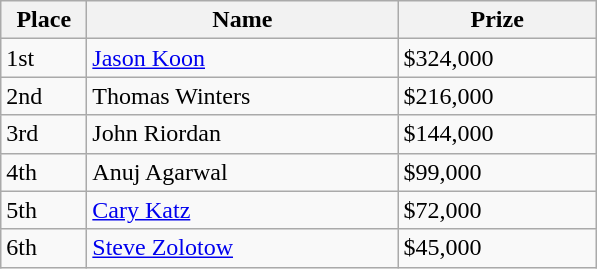<table class="wikitable">
<tr>
<th width="50">Place</th>
<th width="200">Name</th>
<th width="125">Prize</th>
</tr>
<tr>
<td>1st</td>
<td> <a href='#'>Jason Koon</a></td>
<td>$324,000</td>
</tr>
<tr>
<td>2nd</td>
<td> Thomas Winters</td>
<td>$216,000</td>
</tr>
<tr>
<td>3rd</td>
<td> John Riordan</td>
<td>$144,000</td>
</tr>
<tr>
<td>4th</td>
<td> Anuj Agarwal</td>
<td>$99,000</td>
</tr>
<tr>
<td>5th</td>
<td> <a href='#'>Cary Katz</a></td>
<td>$72,000</td>
</tr>
<tr>
<td>6th</td>
<td> <a href='#'>Steve Zolotow</a></td>
<td>$45,000</td>
</tr>
</table>
